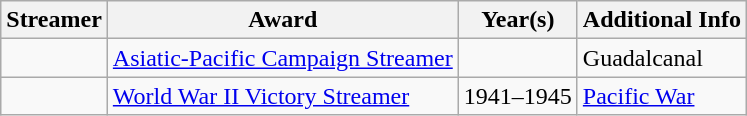<table class=wikitable>
<tr>
<th>Streamer</th>
<th>Award</th>
<th>Year(s)</th>
<th>Additional Info</th>
</tr>
<tr>
<td></td>
<td><a href='#'>Asiatic-Pacific Campaign Streamer</a></td>
<td><br></td>
<td>Guadalcanal</td>
</tr>
<tr>
<td></td>
<td><a href='#'>World War II Victory Streamer</a></td>
<td>1941–1945</td>
<td><a href='#'>Pacific War</a></td>
</tr>
</table>
